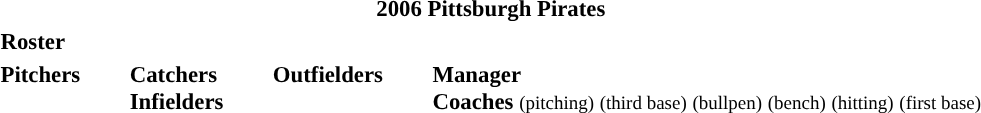<table class="toccolours" style="font-size: 95%;">
<tr>
<th colspan="10"><strong>2006 Pittsburgh Pirates</strong></th>
</tr>
<tr>
<td colspan="10"><strong>Roster</strong></td>
</tr>
<tr>
<td valign="top"><strong>Pitchers</strong><br>




















</td>
<td style="width:25px;"></td>
<td valign="top"><strong>Catchers</strong><br>


<strong>Infielders</strong>










</td>
<td style="width:25px;"></td>
<td valign="top"><strong>Outfielders</strong><br>




</td>
<td style="width:25px;"></td>
<td valign="top"><strong>Manager</strong><br>
<strong>Coaches</strong>
 <small>(pitching)</small>
 <small>(third base)</small>
 <small>(bullpen)</small>
 <small>(bench)</small>
 <small>(hitting)</small>
 <small>(first base)</small></td>
</tr>
</table>
